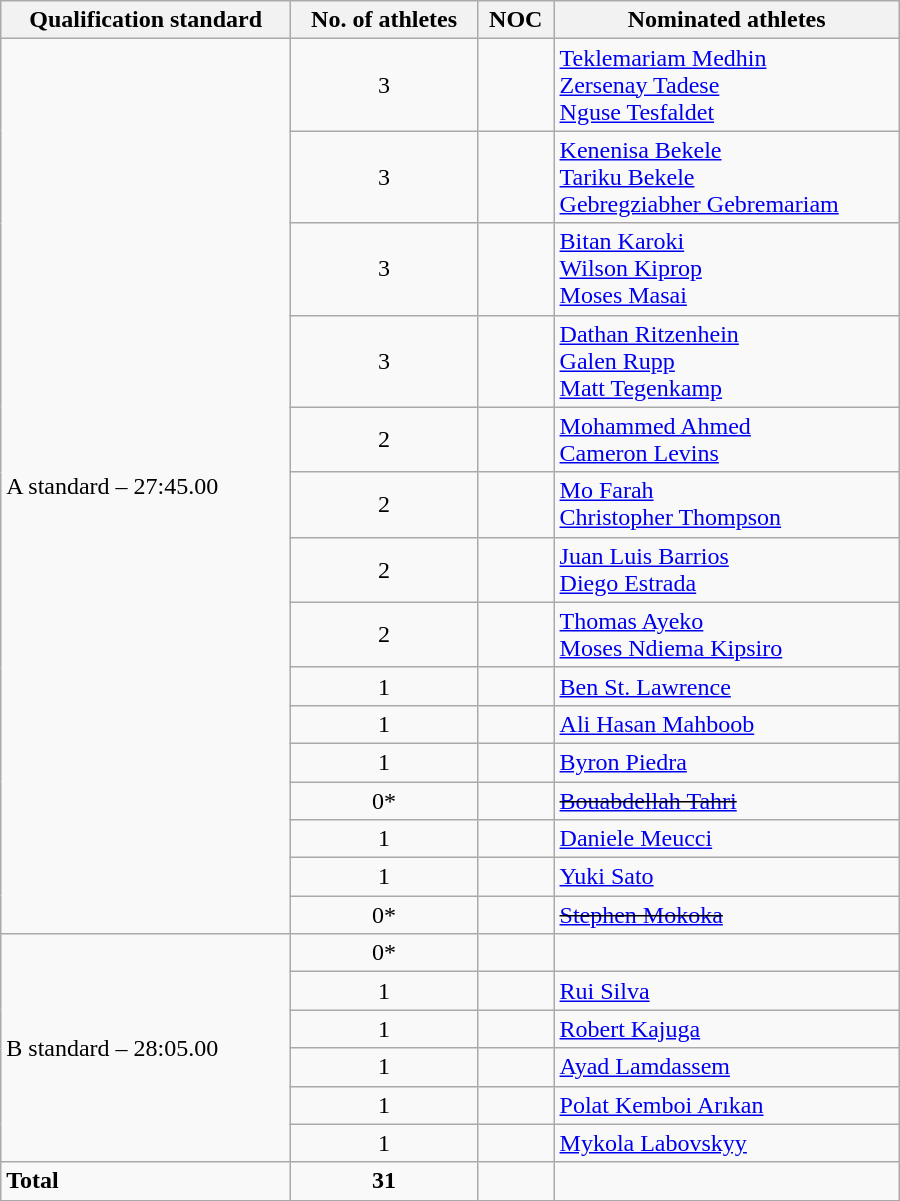<table class="wikitable"  style="text-align:left; width:600px;">
<tr>
<th>Qualification standard</th>
<th>No. of athletes</th>
<th>NOC</th>
<th>Nominated athletes</th>
</tr>
<tr>
<td rowspan="15">A standard – 27:45.00</td>
<td align=center>3</td>
<td></td>
<td><a href='#'>Teklemariam Medhin</a><br><a href='#'>Zersenay Tadese</a><br><a href='#'>Nguse Tesfaldet</a></td>
</tr>
<tr>
<td align=center>3</td>
<td></td>
<td><a href='#'>Kenenisa Bekele</a><br><a href='#'>Tariku Bekele</a><br><a href='#'>Gebregziabher Gebremariam</a></td>
</tr>
<tr>
<td align=center>3</td>
<td></td>
<td><a href='#'>Bitan Karoki</a> <br> <a href='#'>Wilson Kiprop</a> <br> <a href='#'>Moses Masai</a></td>
</tr>
<tr>
<td align=center>3</td>
<td></td>
<td><a href='#'>Dathan Ritzenhein</a><br><a href='#'>Galen Rupp</a><br><a href='#'>Matt Tegenkamp</a></td>
</tr>
<tr>
<td align=center>2</td>
<td></td>
<td><a href='#'>Mohammed Ahmed</a><br><a href='#'>Cameron Levins</a></td>
</tr>
<tr>
<td align=center>2</td>
<td></td>
<td><a href='#'>Mo Farah</a><br><a href='#'>Christopher Thompson</a></td>
</tr>
<tr>
<td align=center>2</td>
<td></td>
<td><a href='#'>Juan Luis Barrios</a><br><a href='#'>Diego Estrada</a></td>
</tr>
<tr>
<td align=center>2</td>
<td></td>
<td><a href='#'>Thomas Ayeko</a><br><a href='#'>Moses Ndiema Kipsiro</a></td>
</tr>
<tr>
<td align=center>1</td>
<td></td>
<td><a href='#'>Ben St. Lawrence</a></td>
</tr>
<tr>
<td align=center>1</td>
<td></td>
<td><a href='#'>Ali Hasan Mahboob</a></td>
</tr>
<tr>
<td align=center>1</td>
<td></td>
<td><a href='#'>Byron Piedra</a></td>
</tr>
<tr>
<td align=center>0*</td>
<td></td>
<td><s><a href='#'>Bouabdellah Tahri</a></s></td>
</tr>
<tr>
<td align=center>1</td>
<td></td>
<td><a href='#'>Daniele Meucci</a></td>
</tr>
<tr>
<td align=center>1</td>
<td></td>
<td><a href='#'>Yuki Sato</a></td>
</tr>
<tr>
<td align=center>0*</td>
<td></td>
<td><s><a href='#'>Stephen Mokoka</a></s></td>
</tr>
<tr>
<td rowspan="6">B standard – 28:05.00</td>
<td align=center>0*</td>
<td><s></s></td>
</tr>
<tr>
<td align=center>1</td>
<td></td>
<td><a href='#'>Rui Silva</a></td>
</tr>
<tr>
<td align=center>1</td>
<td></td>
<td><a href='#'>Robert Kajuga</a></td>
</tr>
<tr>
<td align=center>1</td>
<td></td>
<td><a href='#'>Ayad Lamdassem</a></td>
</tr>
<tr>
<td align=center>1</td>
<td></td>
<td><a href='#'>Polat Kemboi Arıkan</a></td>
</tr>
<tr>
<td align=center>1</td>
<td></td>
<td><a href='#'>Mykola Labovskyy</a></td>
</tr>
<tr>
<td><strong>Total</strong></td>
<td align=center><strong>31</strong></td>
<td></td>
<td></td>
</tr>
</table>
